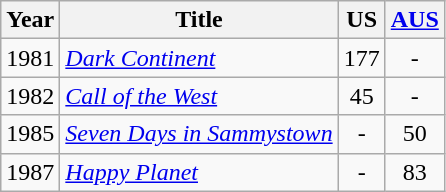<table class="wikitable">
<tr>
<th style="text-align: center;">Year</th>
<th style="text-align: center;">Title</th>
<th style="text-align: center;">US</th>
<th style="text-align: center;"><a href='#'>AUS</a></th>
</tr>
<tr>
<td style="text-align: center;">1981</td>
<td><em><a href='#'>Dark Continent</a></em></td>
<td style="text-align: center;">177</td>
<td style="text-align: center;">-</td>
</tr>
<tr>
<td style="text-align: center;">1982</td>
<td><em><a href='#'>Call of the West</a></em></td>
<td style="text-align: center;">45</td>
<td style="text-align: center;">-</td>
</tr>
<tr>
<td style="text-align: center;">1985</td>
<td><em><a href='#'>Seven Days in Sammystown</a></em></td>
<td style="text-align: center;">-</td>
<td style="text-align: center;">50</td>
</tr>
<tr>
<td style="text-align: center;">1987</td>
<td><em><a href='#'>Happy Planet</a></em></td>
<td style="text-align: center;">-</td>
<td style="text-align: center;">83</td>
</tr>
</table>
